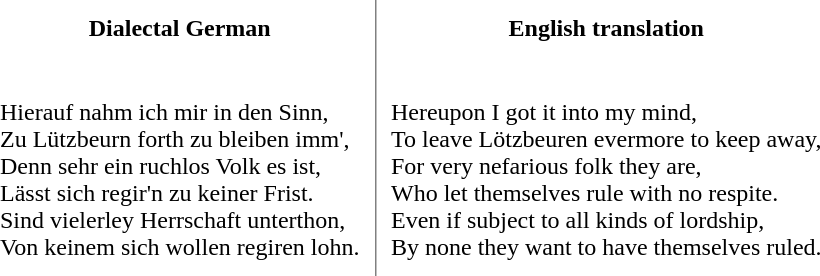<table class="toccolours" cellpadding="10" rules="cols">
<tr>
<th>Dialectal German</th>
<th>English translation</th>
</tr>
<tr>
<td><br>Hierauf nahm ich mir in den Sinn,<br>
Zu Lützbeurn forth zu bleiben imm',<br>
Denn sehr ein ruchlos Volk es ist,<br>
Lässt sich regir'n zu keiner Frist.<br>
Sind vielerley Herrschaft unterthon,<br>
Von keinem sich wollen regiren lohn.<br></td>
<td><br>Hereupon I got it into my mind,<br>
To leave Lötzbeuren evermore to keep away,<br>
For very nefarious folk they are,<br>
Who let themselves rule with no respite.<br>
Even if subject to all kinds of lordship,<br>
By none they want to have themselves ruled.<br></td>
</tr>
</table>
